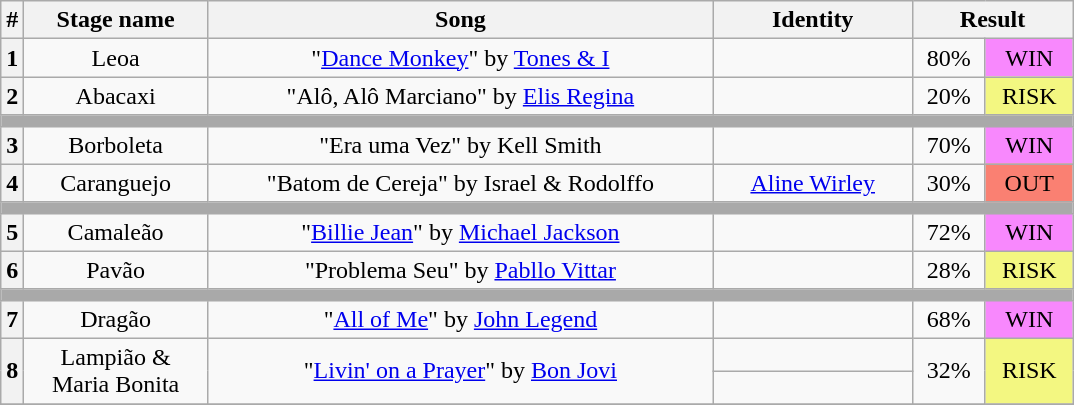<table class="wikitable plainrowheaders" style="text-align: center;">
<tr>
<th>#</th>
<th width=115>Stage name</th>
<th width=330>Song</th>
<th width=125>Identity</th>
<th style="width:100px;" colspan="2">Result</th>
</tr>
<tr>
<th>1</th>
<td>Leoa</td>
<td>"<a href='#'>Dance Monkey</a>" by <a href='#'>Tones & I</a></td>
<td></td>
<td>80%</td>
<td style="background:#F888FD">WIN</td>
</tr>
<tr>
<th>2</th>
<td>Abacaxi</td>
<td>"Alô, Alô Marciano" by <a href='#'>Elis Regina</a></td>
<td></td>
<td>20%</td>
<td style="background:#F3F781">RISK</td>
</tr>
<tr>
<td colspan="6" style="background:darkGrey;"></td>
</tr>
<tr>
<th>3</th>
<td>Borboleta</td>
<td>"Era uma Vez" by Kell Smith</td>
<td></td>
<td>70%</td>
<td style="background:#F888FD">WIN</td>
</tr>
<tr>
<th>4</th>
<td>Caranguejo</td>
<td>"Batom de Cereja" by Israel & Rodolffo</td>
<td><a href='#'>Aline Wirley</a></td>
<td>30%</td>
<td style="background:salmon">OUT</td>
</tr>
<tr>
<td colspan="6" style="background:darkGrey;"></td>
</tr>
<tr>
<th>5</th>
<td>Camaleão</td>
<td>"<a href='#'>Billie Jean</a>" by <a href='#'>Michael Jackson</a></td>
<td></td>
<td>72%</td>
<td style="background:#F888FD">WIN</td>
</tr>
<tr>
<th>6</th>
<td>Pavão</td>
<td>"Problema Seu" by <a href='#'>Pabllo Vittar</a></td>
<td></td>
<td>28%</td>
<td style="background:#F3F781">RISK</td>
</tr>
<tr>
<td colspan="6" style="background:darkGrey;"></td>
</tr>
<tr>
<th>7</th>
<td>Dragão</td>
<td>"<a href='#'>All of Me</a>" by <a href='#'>John Legend</a></td>
<td></td>
<td>68%</td>
<td style="background:#F888FD">WIN</td>
</tr>
<tr>
<th rowspan="2">8</th>
<td rowspan="2">Lampião & Maria Bonita</td>
<td rowspan="2">"<a href='#'>Livin' on a Prayer</a>" by <a href='#'>Bon Jovi</a></td>
<td></td>
<td rowspan="2">32%</td>
<td rowspan="2" style="background:#F3F781">RISK</td>
</tr>
<tr>
<td></td>
</tr>
<tr>
</tr>
</table>
